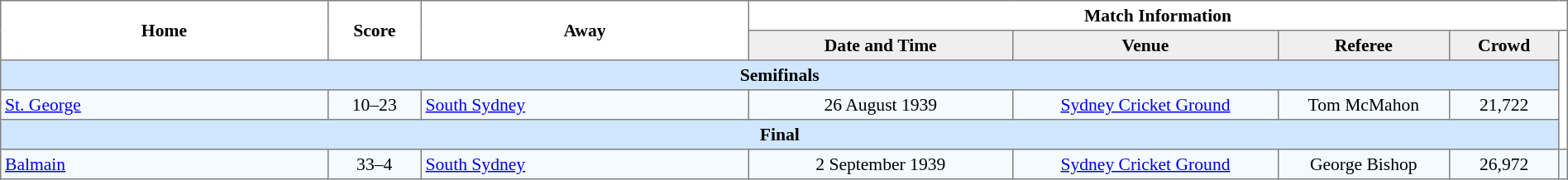<table width="100%" cellspacing="0" cellpadding="3" border="1" style="border-collapse:collapse; font-size:90%; text-align:center;">
<tr>
<th rowspan="2" width="21%">Home</th>
<th rowspan="2" width="6%">Score</th>
<th rowspan="2" width="21%">Away</th>
<th colspan="6">Match Information</th>
</tr>
<tr bgcolor="#EFEFEF">
<th width="17%">Date and Time</th>
<th width="17%">Venue</th>
<th width="11%">Referee</th>
<th width="7%">Crowd</th>
</tr>
<tr bgcolor="#D0E7FF">
<td colspan="7"><strong>Semifinals</strong></td>
</tr>
<tr bgcolor="#F5FAFF">
<td align="left"> <a href='#'>St. George</a></td>
<td>10–23</td>
<td align="left"> <a href='#'>South Sydney</a></td>
<td>26 August 1939</td>
<td><a href='#'>Sydney Cricket Ground</a></td>
<td>Tom McMahon</td>
<td>21,722</td>
</tr>
<tr bgcolor="#D0E7FF">
<td colspan="7"><strong>Final</strong></td>
</tr>
<tr bgcolor="#F5FAFF">
<td align="left"> <a href='#'>Balmain</a></td>
<td>33–4</td>
<td align="left"> <a href='#'>South Sydney</a></td>
<td>2 September 1939</td>
<td><a href='#'>Sydney Cricket Ground</a></td>
<td>George Bishop</td>
<td>26,972</td>
<td></td>
</tr>
</table>
